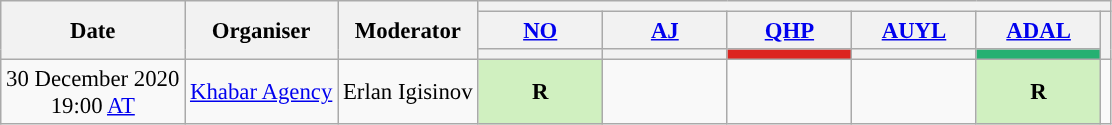<table class="wikitable" style="font-size:95%; text-align:center;">
<tr>
<th rowspan="3">Date</th>
<th rowspan="3">Organiser</th>
<th rowspan="3">Moderator</th>
<th colspan="6">    </th>
</tr>
<tr>
<th scope="col" style="width:5em;"><a href='#'>NO</a></th>
<th scope="col" style="width:5em;"><a href='#'>AJ</a></th>
<th scope="col" style="width:5em;"><a href='#'>QHP</a></th>
<th scope="col" style="width:5em;"><a href='#'>AUYL</a></th>
<th scope="col" style="width:5em;"><a href='#'>ADAL</a></th>
<th rowspan="2"></th>
</tr>
<tr>
<th style="background:"></th>
<th style="background:"></th>
<th style="background:#DC241F "></th>
<th style="background:"></th>
<th style="background:#25B072"></th>
</tr>
<tr>
<td style="white-space:nowrap; text-align:center;">30 December 2020<br>19:00 <a href='#'>AT</a></td>
<td style="white-space:nowrap; text-align:center;"><a href='#'>Khabar Agency</a></td>
<td style="white-space:nowrap; text-align:center;">Erlan Igisinov</td>
<td style="background:#D0F0C0;"><strong>R</strong><br></td>
<td></td>
<td></td>
<td></td>
<td style="background:#D0F0C0;"><strong>R</strong><br></td>
<td></td>
</tr>
</table>
